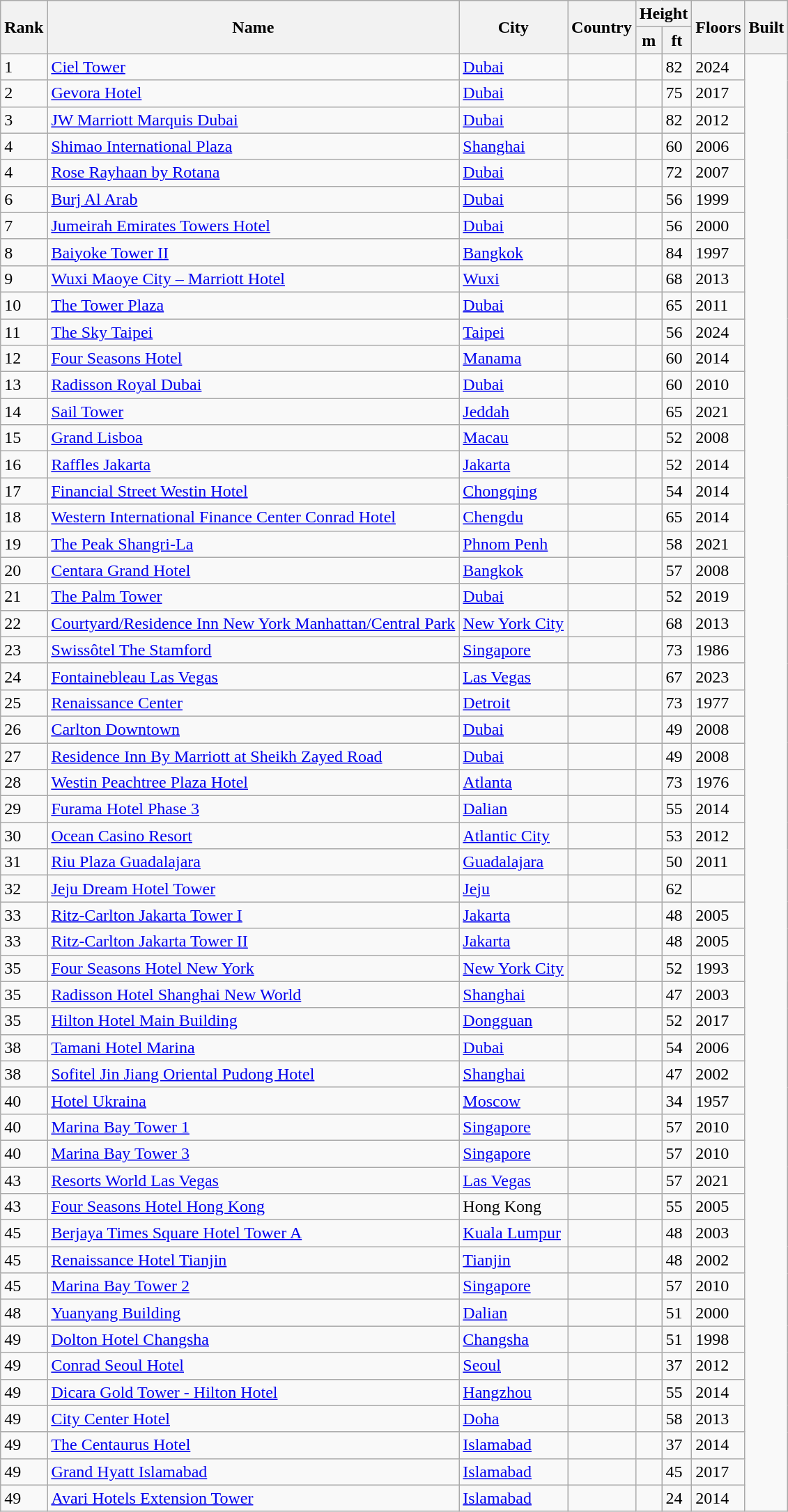<table class="wikitable sortable">
<tr>
<th rowspan=2>Rank</th>
<th rowspan=2>Name</th>
<th rowspan=2>City</th>
<th rowspan=2>Country</th>
<th colspan=2>Height</th>
<th rowspan=2>Floors</th>
<th rowspan=2>Built</th>
</tr>
<tr>
<th>m</th>
<th>ft</th>
</tr>
<tr>
<td>1</td>
<td><a href='#'>Ciel Tower</a></td>
<td><a href='#'>Dubai</a></td>
<td></td>
<td></td>
<td>82</td>
<td>2024</td>
</tr>
<tr>
<td>2</td>
<td><a href='#'>Gevora Hotel</a></td>
<td><a href='#'>Dubai</a></td>
<td></td>
<td></td>
<td>75</td>
<td>2017</td>
</tr>
<tr>
<td>3</td>
<td><a href='#'>JW Marriott Marquis Dubai</a></td>
<td><a href='#'>Dubai</a></td>
<td></td>
<td></td>
<td>82</td>
<td>2012</td>
</tr>
<tr>
<td>4</td>
<td><a href='#'>Shimao International Plaza</a></td>
<td><a href='#'>Shanghai</a></td>
<td></td>
<td></td>
<td>60</td>
<td>2006</td>
</tr>
<tr>
<td>4</td>
<td><a href='#'>Rose Rayhaan by Rotana</a></td>
<td><a href='#'>Dubai</a></td>
<td></td>
<td></td>
<td>72</td>
<td>2007</td>
</tr>
<tr>
<td>6</td>
<td><a href='#'>Burj Al Arab</a></td>
<td><a href='#'>Dubai</a></td>
<td></td>
<td></td>
<td>56</td>
<td>1999</td>
</tr>
<tr>
<td>7</td>
<td><a href='#'>Jumeirah Emirates Towers Hotel</a></td>
<td><a href='#'>Dubai</a></td>
<td></td>
<td></td>
<td>56</td>
<td>2000</td>
</tr>
<tr>
<td>8</td>
<td><a href='#'>Baiyoke Tower II</a></td>
<td><a href='#'>Bangkok</a></td>
<td></td>
<td></td>
<td>84</td>
<td>1997</td>
</tr>
<tr>
<td>9</td>
<td><a href='#'>Wuxi Maoye City – Marriott Hotel</a></td>
<td><a href='#'>Wuxi</a></td>
<td></td>
<td></td>
<td>68</td>
<td>2013</td>
</tr>
<tr>
<td>10</td>
<td><a href='#'>The Tower Plaza</a></td>
<td><a href='#'>Dubai</a></td>
<td></td>
<td></td>
<td>65</td>
<td>2011</td>
</tr>
<tr>
<td>11</td>
<td><a href='#'>The Sky Taipei</a></td>
<td><a href='#'>Taipei</a></td>
<td></td>
<td></td>
<td>56</td>
<td>2024</td>
</tr>
<tr>
<td>12</td>
<td><a href='#'>Four Seasons Hotel</a></td>
<td><a href='#'>Manama</a></td>
<td></td>
<td></td>
<td>60</td>
<td>2014</td>
</tr>
<tr>
<td>13</td>
<td><a href='#'>Radisson Royal Dubai</a></td>
<td><a href='#'>Dubai</a></td>
<td></td>
<td></td>
<td>60</td>
<td>2010</td>
</tr>
<tr>
<td>14</td>
<td><a href='#'>Sail Tower</a></td>
<td><a href='#'>Jeddah</a></td>
<td></td>
<td></td>
<td>65</td>
<td>2021</td>
</tr>
<tr>
<td>15</td>
<td><a href='#'>Grand Lisboa</a></td>
<td><a href='#'>Macau</a></td>
<td></td>
<td></td>
<td>52</td>
<td>2008</td>
</tr>
<tr>
<td>16</td>
<td><a href='#'> Raffles Jakarta</a></td>
<td><a href='#'>Jakarta</a></td>
<td></td>
<td></td>
<td>52</td>
<td>2014</td>
</tr>
<tr>
<td>17</td>
<td><a href='#'>Financial Street Westin Hotel</a></td>
<td><a href='#'>Chongqing</a></td>
<td></td>
<td></td>
<td>54</td>
<td>2014</td>
</tr>
<tr>
<td>18</td>
<td><a href='#'>Western International Finance Center Conrad Hotel</a></td>
<td><a href='#'>Chengdu</a></td>
<td></td>
<td></td>
<td>65</td>
<td>2014</td>
</tr>
<tr>
<td>19</td>
<td><a href='#'>The Peak Shangri-La</a></td>
<td><a href='#'>Phnom Penh</a></td>
<td></td>
<td></td>
<td>58</td>
<td>2021</td>
</tr>
<tr>
<td>20</td>
<td><a href='#'>Centara Grand Hotel</a></td>
<td><a href='#'>Bangkok</a></td>
<td></td>
<td></td>
<td>57</td>
<td>2008</td>
</tr>
<tr>
<td>21</td>
<td><a href='#'>The Palm Tower</a></td>
<td><a href='#'>Dubai</a></td>
<td></td>
<td></td>
<td>52</td>
<td>2019</td>
</tr>
<tr>
<td>22</td>
<td><a href='#'>Courtyard/Residence Inn New York Manhattan/Central Park</a></td>
<td><a href='#'>New York City</a></td>
<td></td>
<td></td>
<td>68</td>
<td>2013</td>
</tr>
<tr>
<td>23</td>
<td><a href='#'>Swissôtel The Stamford</a></td>
<td><a href='#'>Singapore</a></td>
<td></td>
<td></td>
<td>73</td>
<td>1986</td>
</tr>
<tr>
<td>24</td>
<td><a href='#'>Fontainebleau Las Vegas</a></td>
<td><a href='#'>Las Vegas</a></td>
<td></td>
<td></td>
<td>67</td>
<td>2023</td>
</tr>
<tr>
<td>25</td>
<td><a href='#'>Renaissance Center</a></td>
<td><a href='#'>Detroit</a></td>
<td></td>
<td></td>
<td>73</td>
<td>1977</td>
</tr>
<tr>
<td>26</td>
<td><a href='#'>Carlton Downtown</a></td>
<td><a href='#'>Dubai</a></td>
<td></td>
<td></td>
<td>49</td>
<td>2008</td>
</tr>
<tr>
<td>27</td>
<td><a href='#'>Residence Inn By Marriott at Sheikh Zayed Road</a></td>
<td><a href='#'>Dubai</a></td>
<td></td>
<td></td>
<td>49</td>
<td>2008</td>
</tr>
<tr>
<td>28</td>
<td><a href='#'>Westin Peachtree Plaza Hotel</a></td>
<td><a href='#'>Atlanta</a></td>
<td></td>
<td></td>
<td>73</td>
<td>1976</td>
</tr>
<tr>
<td>29</td>
<td><a href='#'>Furama Hotel Phase 3</a></td>
<td><a href='#'>Dalian</a></td>
<td></td>
<td></td>
<td>55</td>
<td>2014</td>
</tr>
<tr>
<td>30</td>
<td><a href='#'>Ocean Casino Resort</a></td>
<td><a href='#'>Atlantic City</a></td>
<td></td>
<td></td>
<td>53</td>
<td>2012</td>
</tr>
<tr>
<td>31</td>
<td><a href='#'>Riu Plaza Guadalajara</a></td>
<td><a href='#'>Guadalajara</a></td>
<td></td>
<td></td>
<td>50</td>
<td>2011</td>
</tr>
<tr>
<td>32</td>
<td><a href='#'>Jeju Dream Hotel Tower</a></td>
<td><a href='#'>Jeju</a></td>
<td></td>
<td></td>
<td>62</td>
<td></td>
</tr>
<tr>
<td>33</td>
<td><a href='#'>Ritz-Carlton Jakarta Tower I</a></td>
<td><a href='#'>Jakarta</a></td>
<td></td>
<td></td>
<td>48</td>
<td>2005</td>
</tr>
<tr>
<td>33</td>
<td><a href='#'>Ritz-Carlton Jakarta Tower II</a></td>
<td><a href='#'>Jakarta</a></td>
<td></td>
<td></td>
<td>48</td>
<td>2005</td>
</tr>
<tr>
<td>35</td>
<td><a href='#'>Four Seasons Hotel New York</a></td>
<td><a href='#'>New York City</a></td>
<td></td>
<td></td>
<td>52</td>
<td>1993</td>
</tr>
<tr>
<td>35</td>
<td><a href='#'>Radisson Hotel Shanghai New World</a></td>
<td><a href='#'>Shanghai</a></td>
<td></td>
<td></td>
<td>47</td>
<td>2003</td>
</tr>
<tr>
<td>35</td>
<td><a href='#'>Hilton Hotel Main Building</a></td>
<td><a href='#'>Dongguan</a></td>
<td></td>
<td></td>
<td>52</td>
<td>2017</td>
</tr>
<tr>
<td>38</td>
<td><a href='#'>Tamani Hotel Marina</a></td>
<td><a href='#'>Dubai</a></td>
<td></td>
<td></td>
<td>54</td>
<td>2006</td>
</tr>
<tr>
<td>38</td>
<td><a href='#'>Sofitel Jin Jiang Oriental Pudong Hotel</a></td>
<td><a href='#'>Shanghai</a></td>
<td></td>
<td></td>
<td>47</td>
<td>2002</td>
</tr>
<tr>
<td>40</td>
<td><a href='#'>Hotel Ukraina</a></td>
<td><a href='#'>Moscow</a></td>
<td></td>
<td></td>
<td>34</td>
<td>1957</td>
</tr>
<tr>
<td>40</td>
<td><a href='#'>Marina Bay Tower 1</a></td>
<td><a href='#'>Singapore</a></td>
<td></td>
<td></td>
<td>57</td>
<td>2010</td>
</tr>
<tr>
<td>40</td>
<td><a href='#'>Marina Bay Tower 3</a></td>
<td><a href='#'>Singapore</a></td>
<td></td>
<td></td>
<td>57</td>
<td>2010</td>
</tr>
<tr>
<td>43</td>
<td><a href='#'>Resorts World Las Vegas</a></td>
<td><a href='#'>Las Vegas</a></td>
<td></td>
<td></td>
<td>57</td>
<td>2021</td>
</tr>
<tr>
<td>43</td>
<td><a href='#'>Four Seasons Hotel Hong Kong</a></td>
<td>Hong Kong</td>
<td></td>
<td></td>
<td>55</td>
<td>2005</td>
</tr>
<tr>
<td>45</td>
<td><a href='#'>Berjaya Times Square Hotel Tower A</a></td>
<td><a href='#'>Kuala Lumpur</a></td>
<td></td>
<td></td>
<td>48</td>
<td>2003</td>
</tr>
<tr>
<td>45</td>
<td><a href='#'>Renaissance Hotel Tianjin</a></td>
<td><a href='#'>Tianjin</a></td>
<td></td>
<td></td>
<td>48</td>
<td>2002</td>
</tr>
<tr>
<td>45</td>
<td><a href='#'>Marina Bay Tower 2</a></td>
<td><a href='#'>Singapore</a></td>
<td></td>
<td></td>
<td>57</td>
<td>2010</td>
</tr>
<tr>
<td>48</td>
<td><a href='#'>Yuanyang Building</a></td>
<td><a href='#'>Dalian</a></td>
<td></td>
<td></td>
<td>51</td>
<td>2000</td>
</tr>
<tr>
<td>49</td>
<td><a href='#'>Dolton Hotel Changsha</a></td>
<td><a href='#'>Changsha</a></td>
<td></td>
<td></td>
<td>51</td>
<td>1998</td>
</tr>
<tr>
<td>49</td>
<td><a href='#'>Conrad Seoul Hotel</a></td>
<td><a href='#'>Seoul</a></td>
<td></td>
<td></td>
<td>37</td>
<td>2012</td>
</tr>
<tr>
<td>49</td>
<td><a href='#'>Dicara Gold Tower - Hilton Hotel</a></td>
<td><a href='#'>Hangzhou</a></td>
<td></td>
<td></td>
<td>55</td>
<td>2014</td>
</tr>
<tr>
<td>49</td>
<td><a href='#'>City Center Hotel</a></td>
<td><a href='#'>Doha</a></td>
<td></td>
<td></td>
<td>58</td>
<td>2013</td>
</tr>
<tr>
<td>49</td>
<td><a href='#'>The Centaurus Hotel</a></td>
<td><a href='#'>Islamabad</a></td>
<td></td>
<td></td>
<td>37</td>
<td>2014</td>
</tr>
<tr>
<td>49</td>
<td><a href='#'>Grand Hyatt Islamabad</a></td>
<td><a href='#'>Islamabad</a></td>
<td></td>
<td></td>
<td>45</td>
<td>2017</td>
</tr>
<tr>
<td>49</td>
<td><a href='#'>Avari Hotels Extension Tower</a></td>
<td><a href='#'>Islamabad</a></td>
<td></td>
<td></td>
<td>24</td>
<td>2014</td>
</tr>
</table>
